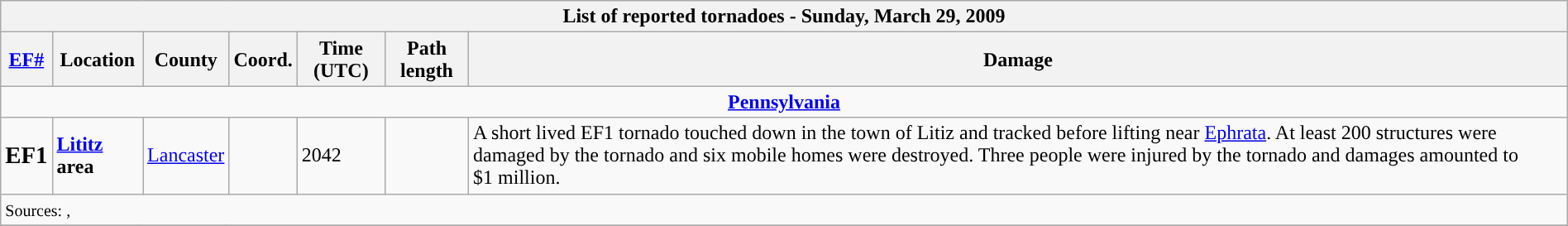<table class="wikitable collapsible" width="100%">
<tr>
<th colspan="7">List of reported tornadoes - Sunday, March 29, 2009</th>
</tr>
<tr>
<th><a href='#'>EF#</a></th>
<th>Location</th>
<th>County</th>
<th>Coord.</th>
<th>Time (UTC)</th>
<th>Path length</th>
<th>Damage</th>
</tr>
<tr>
<td colspan="7" align=center><strong><a href='#'>Pennsylvania</a></strong></td>
</tr>
<tr>
<td><big><strong>EF1</strong></big></td>
<td><strong><a href='#'>Lititz</a> area</strong></td>
<td><a href='#'>Lancaster</a></td>
<td></td>
<td>2042</td>
<td></td>
<td>A short lived EF1 tornado touched down in the town of Litiz and tracked  before lifting near <a href='#'>Ephrata</a>. At least 200 structures were damaged by the tornado and six mobile homes were destroyed. Three people were injured by the tornado and damages amounted to $1 million.</td>
</tr>
<tr>
<td colspan="7"><small>Sources: , </small></td>
</tr>
<tr>
</tr>
</table>
